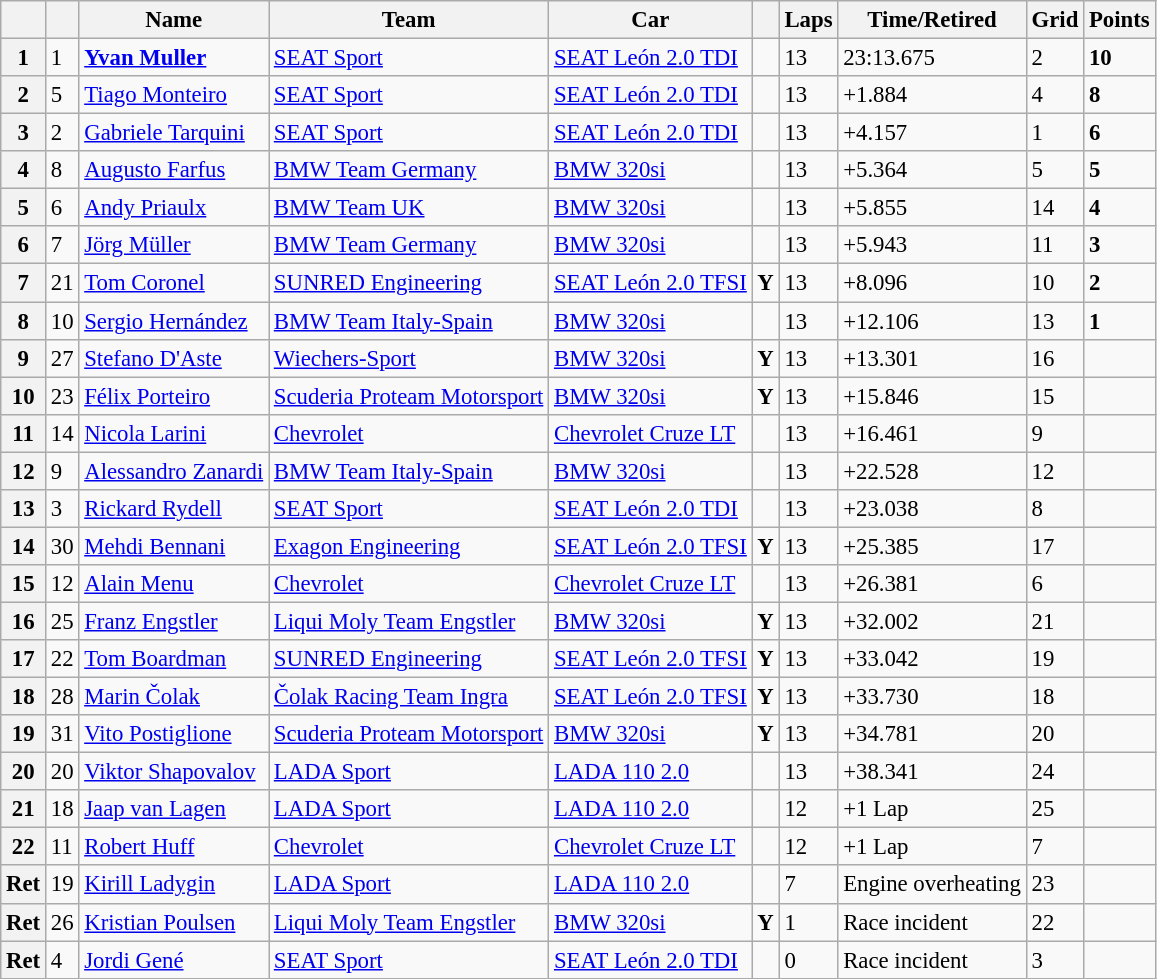<table class="wikitable sortable" style="font-size: 95%;">
<tr>
<th></th>
<th></th>
<th>Name</th>
<th>Team</th>
<th>Car</th>
<th></th>
<th>Laps</th>
<th>Time/Retired</th>
<th>Grid</th>
<th>Points</th>
</tr>
<tr>
<th>1</th>
<td>1</td>
<td> <strong><a href='#'>Yvan Muller</a></strong></td>
<td><a href='#'>SEAT Sport</a></td>
<td><a href='#'>SEAT León 2.0 TDI</a></td>
<td></td>
<td>13</td>
<td>23:13.675</td>
<td>2</td>
<td><strong>10</strong></td>
</tr>
<tr>
<th>2</th>
<td>5</td>
<td> <a href='#'>Tiago Monteiro</a></td>
<td><a href='#'>SEAT Sport</a></td>
<td><a href='#'>SEAT León 2.0 TDI</a></td>
<td></td>
<td>13</td>
<td>+1.884</td>
<td>4</td>
<td><strong>8</strong></td>
</tr>
<tr>
<th>3</th>
<td>2</td>
<td> <a href='#'>Gabriele Tarquini</a></td>
<td><a href='#'>SEAT Sport</a></td>
<td><a href='#'>SEAT León 2.0 TDI</a></td>
<td></td>
<td>13</td>
<td>+4.157</td>
<td>1</td>
<td><strong>6</strong></td>
</tr>
<tr>
<th>4</th>
<td>8</td>
<td> <a href='#'>Augusto Farfus</a></td>
<td><a href='#'>BMW Team Germany</a></td>
<td><a href='#'>BMW 320si</a></td>
<td></td>
<td>13</td>
<td>+5.364</td>
<td>5</td>
<td><strong>5</strong></td>
</tr>
<tr>
<th>5</th>
<td>6</td>
<td> <a href='#'>Andy Priaulx</a></td>
<td><a href='#'>BMW Team UK</a></td>
<td><a href='#'>BMW 320si</a></td>
<td></td>
<td>13</td>
<td>+5.855</td>
<td>14</td>
<td><strong>4</strong></td>
</tr>
<tr>
<th>6</th>
<td>7</td>
<td> <a href='#'>Jörg Müller</a></td>
<td><a href='#'>BMW Team Germany</a></td>
<td><a href='#'>BMW 320si</a></td>
<td></td>
<td>13</td>
<td>+5.943</td>
<td>11</td>
<td><strong>3</strong></td>
</tr>
<tr>
<th>7</th>
<td>21</td>
<td> <a href='#'>Tom Coronel</a></td>
<td><a href='#'>SUNRED Engineering</a></td>
<td><a href='#'>SEAT León 2.0 TFSI</a></td>
<td align=center><strong><span>Y</span></strong></td>
<td>13</td>
<td>+8.096</td>
<td>10</td>
<td><strong>2</strong></td>
</tr>
<tr>
<th>8</th>
<td>10</td>
<td> <a href='#'>Sergio Hernández</a></td>
<td><a href='#'>BMW Team Italy-Spain</a></td>
<td><a href='#'>BMW 320si</a></td>
<td></td>
<td>13</td>
<td>+12.106</td>
<td>13</td>
<td><strong>1</strong></td>
</tr>
<tr>
<th>9</th>
<td>27</td>
<td> <a href='#'>Stefano D'Aste</a></td>
<td><a href='#'>Wiechers-Sport</a></td>
<td><a href='#'>BMW 320si</a></td>
<td align=center><strong><span>Y</span></strong></td>
<td>13</td>
<td>+13.301</td>
<td>16</td>
<td></td>
</tr>
<tr>
<th>10</th>
<td>23</td>
<td> <a href='#'>Félix Porteiro</a></td>
<td><a href='#'>Scuderia Proteam Motorsport</a></td>
<td><a href='#'>BMW 320si</a></td>
<td align=center><strong><span>Y</span></strong></td>
<td>13</td>
<td>+15.846</td>
<td>15</td>
<td></td>
</tr>
<tr>
<th>11</th>
<td>14</td>
<td> <a href='#'>Nicola Larini</a></td>
<td><a href='#'>Chevrolet</a></td>
<td><a href='#'>Chevrolet Cruze LT</a></td>
<td></td>
<td>13</td>
<td>+16.461</td>
<td>9</td>
<td></td>
</tr>
<tr>
<th>12</th>
<td>9</td>
<td> <a href='#'>Alessandro Zanardi</a></td>
<td><a href='#'>BMW Team Italy-Spain</a></td>
<td><a href='#'>BMW 320si</a></td>
<td></td>
<td>13</td>
<td>+22.528</td>
<td>12</td>
<td></td>
</tr>
<tr>
<th>13</th>
<td>3</td>
<td> <a href='#'>Rickard Rydell</a></td>
<td><a href='#'>SEAT Sport</a></td>
<td><a href='#'>SEAT León 2.0 TDI</a></td>
<td></td>
<td>13</td>
<td>+23.038</td>
<td>8</td>
<td></td>
</tr>
<tr>
<th>14</th>
<td>30</td>
<td> <a href='#'>Mehdi Bennani</a></td>
<td><a href='#'>Exagon Engineering</a></td>
<td><a href='#'>SEAT León 2.0 TFSI</a></td>
<td align=center><strong><span>Y</span></strong></td>
<td>13</td>
<td>+25.385</td>
<td>17</td>
<td></td>
</tr>
<tr>
<th>15</th>
<td>12</td>
<td> <a href='#'>Alain Menu</a></td>
<td><a href='#'>Chevrolet</a></td>
<td><a href='#'>Chevrolet Cruze LT</a></td>
<td></td>
<td>13</td>
<td>+26.381</td>
<td>6</td>
<td></td>
</tr>
<tr>
<th>16</th>
<td>25</td>
<td> <a href='#'>Franz Engstler</a></td>
<td><a href='#'>Liqui Moly Team Engstler</a></td>
<td><a href='#'>BMW 320si</a></td>
<td align=center><strong><span>Y</span></strong></td>
<td>13</td>
<td>+32.002</td>
<td>21</td>
<td></td>
</tr>
<tr>
<th>17</th>
<td>22</td>
<td> <a href='#'>Tom Boardman</a></td>
<td><a href='#'>SUNRED Engineering</a></td>
<td><a href='#'>SEAT León 2.0 TFSI</a></td>
<td align=center><strong><span>Y</span></strong></td>
<td>13</td>
<td>+33.042</td>
<td>19</td>
<td></td>
</tr>
<tr>
<th>18</th>
<td>28</td>
<td> <a href='#'>Marin Čolak</a></td>
<td><a href='#'>Čolak Racing Team Ingra</a></td>
<td><a href='#'>SEAT León 2.0 TFSI</a></td>
<td align=center><strong><span>Y</span></strong></td>
<td>13</td>
<td>+33.730</td>
<td>18</td>
<td></td>
</tr>
<tr>
<th>19</th>
<td>31</td>
<td> <a href='#'>Vito Postiglione</a></td>
<td><a href='#'>Scuderia Proteam Motorsport</a></td>
<td><a href='#'>BMW 320si</a></td>
<td align=center><strong><span>Y</span></strong></td>
<td>13</td>
<td>+34.781</td>
<td>20</td>
<td></td>
</tr>
<tr>
<th>20</th>
<td>20</td>
<td> <a href='#'>Viktor Shapovalov</a></td>
<td><a href='#'>LADA Sport</a></td>
<td><a href='#'>LADA 110 2.0</a></td>
<td></td>
<td>13</td>
<td>+38.341</td>
<td>24</td>
<td></td>
</tr>
<tr>
<th>21</th>
<td>18</td>
<td> <a href='#'>Jaap van Lagen</a></td>
<td><a href='#'>LADA Sport</a></td>
<td><a href='#'>LADA 110 2.0</a></td>
<td></td>
<td>12</td>
<td>+1 Lap</td>
<td>25</td>
<td></td>
</tr>
<tr>
<th>22</th>
<td>11</td>
<td> <a href='#'>Robert Huff</a></td>
<td><a href='#'>Chevrolet</a></td>
<td><a href='#'>Chevrolet Cruze LT</a></td>
<td></td>
<td>12</td>
<td>+1 Lap</td>
<td>7</td>
<td></td>
</tr>
<tr>
<th>Ret</th>
<td>19</td>
<td> <a href='#'>Kirill Ladygin</a></td>
<td><a href='#'>LADA Sport</a></td>
<td><a href='#'>LADA 110 2.0</a></td>
<td></td>
<td>7</td>
<td>Engine overheating</td>
<td>23</td>
<td></td>
</tr>
<tr>
<th>Ret</th>
<td>26</td>
<td> <a href='#'>Kristian Poulsen</a></td>
<td><a href='#'>Liqui Moly Team Engstler</a></td>
<td><a href='#'>BMW 320si</a></td>
<td align=center><strong><span>Y</span></strong></td>
<td>1</td>
<td>Race incident</td>
<td>22</td>
<td></td>
</tr>
<tr>
<th>Ret</th>
<td>4</td>
<td> <a href='#'>Jordi Gené</a></td>
<td><a href='#'>SEAT Sport</a></td>
<td><a href='#'>SEAT León 2.0 TDI</a></td>
<td></td>
<td>0</td>
<td>Race incident</td>
<td>3</td>
<td></td>
</tr>
</table>
